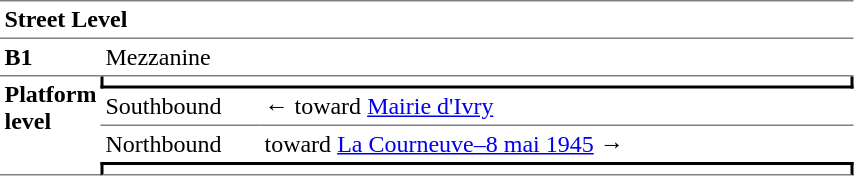<table cellspacing="0" cellpadding="3" border="0">
<tr>
<td colspan="3" data-darkreader-inline-border-top="" data-darkreader-inline-border-bottom="" style="border-bottom:solid 1px gray;border-top:solid 1px gray;" width="50" valign="top"><strong>Street Level</strong></td>
</tr>
<tr>
<td data-darkreader-inline-border-bottom="" style="border-bottom:solid 1px gray;" width="50" valign="top"><strong>B1</strong></td>
<td colspan="2" data-darkreader-inline-border-bottom="" style="border-bottom:solid 1px gray;" width="100" valign="top">Mezzanine</td>
</tr>
<tr>
<td rowspan="4" data-darkreader-inline-border-bottom="" style="border-bottom:solid 1px gray;" width="50" valign="top"><strong>Platform level</strong></td>
<td colspan="2" data-darkreader-inline-border-right="" data-darkreader-inline-border-left="" data-darkreader-inline-border-bottom="" style="border-right:solid 2px black;border-left:solid 2px black;border-bottom:solid 2px black;text-align:center;"></td>
</tr>
<tr>
<td data-darkreader-inline-border-bottom="" style="border-bottom:solid 1px gray;" width="100">Southbound</td>
<td data-darkreader-inline-border-bottom="" style="border-bottom:solid 1px gray;" width="390">←   toward <a href='#'>Mairie d'Ivry</a> </td>
</tr>
<tr>
<td>Northbound</td>
<td>   toward <a href='#'>La Courneuve–8 mai 1945</a>  →</td>
</tr>
<tr>
<td colspan="2" data-darkreader-inline-border-top="" data-darkreader-inline-border-right="" data-darkreader-inline-border-left="" data-darkreader-inline-border-bottom="" style="border-top:solid 2px black;border-right:solid 2px black;border-left:solid 2px black;border-bottom:solid 1px gray;text-align:center;"></td>
</tr>
</table>
